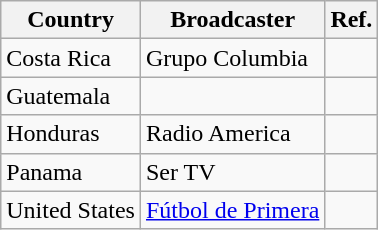<table class="wikitable">
<tr>
<th>Country</th>
<th>Broadcaster</th>
<th>Ref.</th>
</tr>
<tr>
<td>Costa Rica</td>
<td>Grupo Columbia</td>
<td></td>
</tr>
<tr>
<td>Guatemala</td>
<td></td>
<td></td>
</tr>
<tr>
<td>Honduras</td>
<td>Radio America</td>
<td></td>
</tr>
<tr>
<td>Panama</td>
<td>Ser TV</td>
<td></td>
</tr>
<tr>
<td>United States</td>
<td><a href='#'>Fútbol de Primera</a></td>
<td></td>
</tr>
</table>
